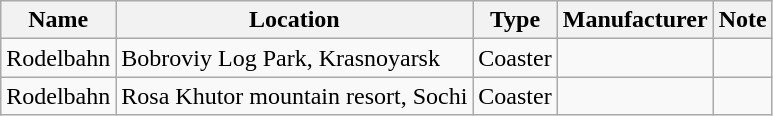<table class="wikitable sortable">
<tr>
<th>Name</th>
<th>Location</th>
<th>Type</th>
<th>Manufacturer</th>
<th>Note</th>
</tr>
<tr>
<td>Rodelbahn</td>
<td>Bobroviy Log Park, Krasnoyarsk</td>
<td>Coaster</td>
<td></td>
<td></td>
</tr>
<tr>
<td>Rodelbahn</td>
<td>Rosa Khutor mountain resort, Sochi</td>
<td>Coaster</td>
<td></td>
<td></td>
</tr>
</table>
